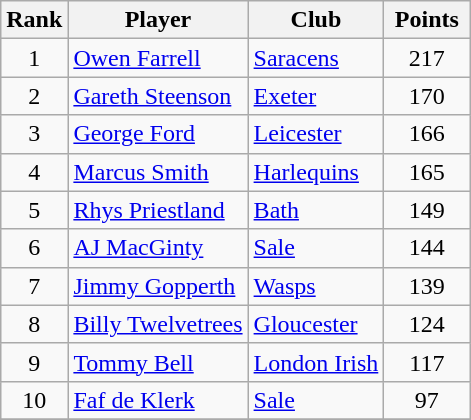<table class="wikitable" style="text-align:center">
<tr>
<th>Rank</th>
<th>Player</th>
<th>Club</th>
<th style="width:50px;">Points</th>
</tr>
<tr>
<td>1</td>
<td align=left> <a href='#'>Owen Farrell</a></td>
<td align=left><a href='#'>Saracens</a></td>
<td>217</td>
</tr>
<tr>
<td>2</td>
<td align=left> <a href='#'>Gareth Steenson</a></td>
<td align=left><a href='#'>Exeter</a></td>
<td>170</td>
</tr>
<tr>
<td>3</td>
<td align=left> <a href='#'>George Ford</a></td>
<td align=left><a href='#'>Leicester</a></td>
<td>166</td>
</tr>
<tr>
<td>4</td>
<td align=left> <a href='#'>Marcus Smith</a></td>
<td align=left><a href='#'>Harlequins</a></td>
<td>165</td>
</tr>
<tr>
<td>5</td>
<td align=left> <a href='#'>Rhys Priestland</a></td>
<td align=left><a href='#'>Bath</a></td>
<td>149</td>
</tr>
<tr>
<td>6</td>
<td align=left> <a href='#'>AJ MacGinty</a></td>
<td align=left><a href='#'>Sale</a></td>
<td>144</td>
</tr>
<tr>
<td>7</td>
<td align=left> <a href='#'>Jimmy Gopperth</a></td>
<td align=left><a href='#'>Wasps</a></td>
<td>139</td>
</tr>
<tr>
<td>8</td>
<td align=left> <a href='#'>Billy Twelvetrees</a></td>
<td align=left><a href='#'>Gloucester</a></td>
<td>124</td>
</tr>
<tr>
<td>9</td>
<td align=left> <a href='#'>Tommy Bell</a></td>
<td align=left><a href='#'>London Irish</a></td>
<td>117</td>
</tr>
<tr>
<td>10</td>
<td align=left> <a href='#'>Faf de Klerk</a></td>
<td align=left><a href='#'>Sale</a></td>
<td>97</td>
</tr>
<tr>
</tr>
</table>
